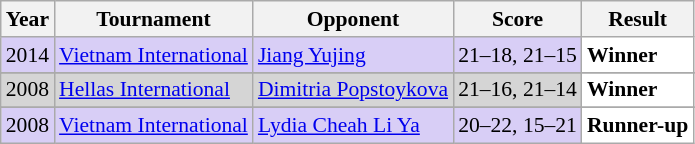<table class="sortable wikitable" style="font-size: 90%;">
<tr>
<th>Year</th>
<th>Tournament</th>
<th>Opponent</th>
<th>Score</th>
<th>Result</th>
</tr>
<tr style="background:#D8CEF6">
<td align="center">2014</td>
<td align="left"><a href='#'>Vietnam International</a></td>
<td align="left"> <a href='#'>Jiang Yujing</a></td>
<td align="left">21–18, 21–15</td>
<td style="text-align:left; background:white"> <strong>Winner</strong></td>
</tr>
<tr>
</tr>
<tr style="background:#D5D5D5">
<td align="center">2008</td>
<td align="left"><a href='#'>Hellas International</a></td>
<td align="left"> <a href='#'>Dimitria Popstoykova</a></td>
<td align="left">21–16, 21–14</td>
<td style="text-align:left; background:white"> <strong>Winner</strong></td>
</tr>
<tr>
</tr>
<tr style="background:#D8CEF6">
<td align="center">2008</td>
<td align="left"><a href='#'>Vietnam International</a></td>
<td align="left"> <a href='#'>Lydia Cheah Li Ya</a></td>
<td align="left">20–22, 15–21</td>
<td style="text-align:left; background:white"> <strong>Runner-up</strong></td>
</tr>
</table>
